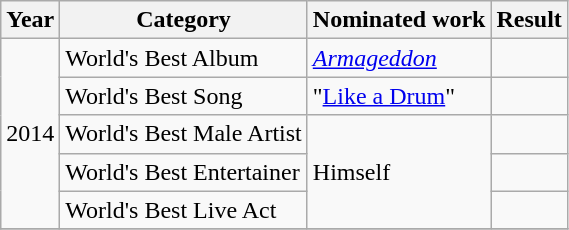<table class="wikitable">
<tr>
<th>Year</th>
<th>Category</th>
<th>Nominated work</th>
<th>Result</th>
</tr>
<tr>
<td rowspan="5">2014</td>
<td>World's Best Album</td>
<td><em><a href='#'>Armageddon</a></em></td>
<td></td>
</tr>
<tr>
<td>World's Best Song</td>
<td>"<a href='#'>Like a Drum</a>"</td>
<td></td>
</tr>
<tr>
<td>World's Best Male Artist</td>
<td rowspan="3">Himself</td>
<td></td>
</tr>
<tr>
<td>World's Best Entertainer</td>
<td></td>
</tr>
<tr>
<td>World's Best Live Act</td>
<td></td>
</tr>
<tr>
</tr>
</table>
